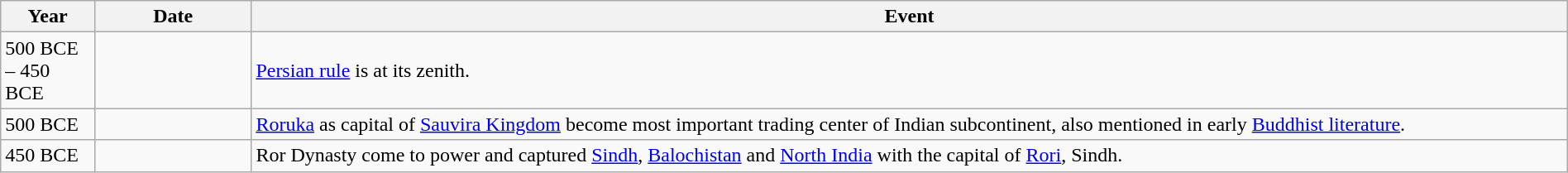<table class="wikitable" style="width:100%">
<tr>
<th style="width:6%">Year</th>
<th style="width:10%">Date</th>
<th>Event</th>
</tr>
<tr>
<td>500 BCE – 450 BCE</td>
<td></td>
<td><a href='#'>Persian rule</a> is at its zenith.</td>
</tr>
<tr>
<td>500 BCE</td>
<td></td>
<td><a href='#'>Roruka</a> as capital of <a href='#'>Sauvira Kingdom</a> become most important trading center of Indian subcontinent, also mentioned in early <a href='#'>Buddhist literature</a>.</td>
</tr>
<tr>
<td>450 BCE</td>
<td></td>
<td>Ror Dynasty come to power and captured <a href='#'>Sindh</a>, <a href='#'>Balochistan</a> and <a href='#'>North India</a> with the capital of <a href='#'>Rori</a>, Sindh.</td>
</tr>
</table>
